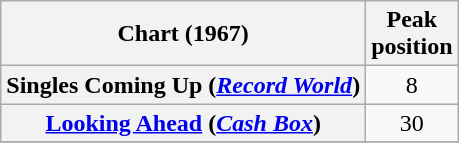<table class="wikitable plainrowheaders sortable">
<tr>
<th>Chart (1967)</th>
<th>Peak<br>position</th>
</tr>
<tr>
<th scope="row">Singles Coming Up (<em><a href='#'>Record World</a></em>)</th>
<td align="center">8</td>
</tr>
<tr>
<th scope="row"><a href='#'>Looking Ahead</a> (<em><a href='#'>Cash Box</a></em>)</th>
<td align="center">30</td>
</tr>
<tr>
</tr>
</table>
